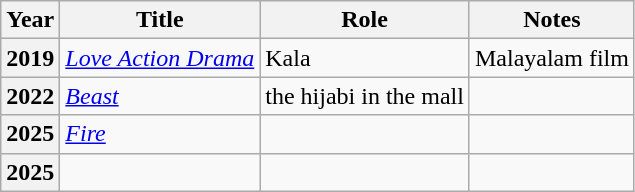<table class="wikitable plainrowheaders sortable">
<tr>
<th scope="col">Year</th>
<th scope="col">Title</th>
<th scope="col">Role</th>
<th scope="col" class="unsortable">Notes</th>
</tr>
<tr>
<th scope="row">2019</th>
<td><em><a href='#'>Love Action Drama</a></em></td>
<td>Kala</td>
<td>Malayalam film</td>
</tr>
<tr>
<th scope="row">2022</th>
<td><a href='#'><em>Beast</em></a></td>
<td>the hijabi in the mall</td>
<td></td>
</tr>
<tr>
<th scope="row">2025</th>
<td><em><a href='#'>Fire</a></em></td>
<td></td>
<td></td>
</tr>
<tr>
<th scope="row">2025</th>
<td></td>
<td></td>
<td></td>
</tr>
</table>
